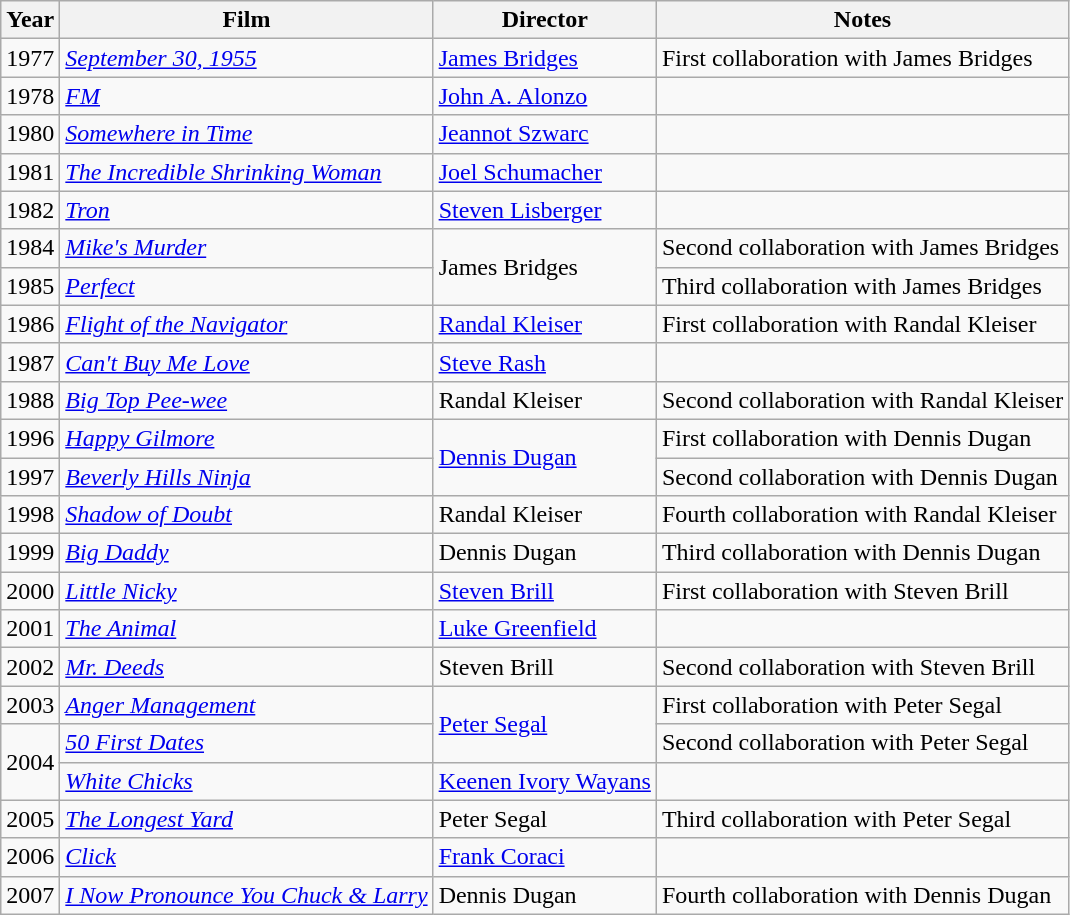<table class="wikitable">
<tr>
<th>Year</th>
<th>Film</th>
<th>Director</th>
<th>Notes</th>
</tr>
<tr>
<td>1977</td>
<td><em><a href='#'>September 30, 1955</a></em></td>
<td><a href='#'>James Bridges</a></td>
<td>First collaboration with James Bridges</td>
</tr>
<tr>
<td>1978</td>
<td><em><a href='#'>FM</a></em></td>
<td><a href='#'>John A. Alonzo</a></td>
<td></td>
</tr>
<tr>
<td>1980</td>
<td><em><a href='#'>Somewhere in Time</a></em></td>
<td><a href='#'>Jeannot Szwarc</a></td>
<td></td>
</tr>
<tr>
<td>1981</td>
<td><em><a href='#'>The Incredible Shrinking Woman</a></em></td>
<td><a href='#'>Joel Schumacher</a></td>
<td></td>
</tr>
<tr>
<td>1982</td>
<td><em><a href='#'>Tron</a></em></td>
<td><a href='#'>Steven Lisberger</a></td>
<td></td>
</tr>
<tr>
<td>1984</td>
<td><em><a href='#'>Mike's Murder</a></em></td>
<td rowspan=2>James Bridges</td>
<td>Second collaboration with James Bridges</td>
</tr>
<tr>
<td>1985</td>
<td><em><a href='#'>Perfect</a></em></td>
<td>Third collaboration with James Bridges</td>
</tr>
<tr>
<td>1986</td>
<td><em><a href='#'>Flight of the Navigator</a></em></td>
<td><a href='#'>Randal Kleiser</a></td>
<td>First collaboration with Randal Kleiser</td>
</tr>
<tr>
<td>1987</td>
<td><em><a href='#'>Can't Buy Me Love</a></em></td>
<td><a href='#'>Steve Rash</a></td>
<td></td>
</tr>
<tr>
<td>1988</td>
<td><em><a href='#'>Big Top Pee-wee</a></em></td>
<td>Randal Kleiser</td>
<td>Second collaboration with Randal Kleiser</td>
</tr>
<tr>
<td>1996</td>
<td><em><a href='#'>Happy Gilmore</a></em></td>
<td rowspan=2><a href='#'>Dennis Dugan</a></td>
<td>First collaboration with Dennis Dugan</td>
</tr>
<tr>
<td>1997</td>
<td><em><a href='#'>Beverly Hills Ninja</a></em></td>
<td>Second collaboration with Dennis Dugan</td>
</tr>
<tr>
<td>1998</td>
<td><em><a href='#'>Shadow of Doubt</a></em></td>
<td>Randal Kleiser</td>
<td>Fourth collaboration with Randal Kleiser</td>
</tr>
<tr>
<td>1999</td>
<td><em><a href='#'>Big Daddy</a></em></td>
<td>Dennis Dugan</td>
<td>Third collaboration with Dennis Dugan</td>
</tr>
<tr>
<td>2000</td>
<td><em><a href='#'>Little Nicky</a></em></td>
<td><a href='#'>Steven Brill</a></td>
<td>First collaboration with Steven Brill</td>
</tr>
<tr>
<td>2001</td>
<td><em><a href='#'>The Animal</a></em></td>
<td><a href='#'>Luke Greenfield</a></td>
<td></td>
</tr>
<tr>
<td>2002</td>
<td><em><a href='#'>Mr. Deeds</a></em></td>
<td>Steven Brill</td>
<td>Second collaboration with Steven Brill</td>
</tr>
<tr>
<td>2003</td>
<td><em><a href='#'>Anger Management</a></em></td>
<td rowspan=2><a href='#'>Peter Segal</a></td>
<td>First collaboration with Peter Segal</td>
</tr>
<tr>
<td rowspan=2>2004</td>
<td><em><a href='#'>50 First Dates</a></em></td>
<td>Second collaboration with Peter Segal</td>
</tr>
<tr>
<td><em><a href='#'>White Chicks</a></em></td>
<td><a href='#'>Keenen Ivory Wayans</a></td>
<td></td>
</tr>
<tr>
<td>2005</td>
<td><em><a href='#'>The Longest Yard</a></em></td>
<td>Peter Segal</td>
<td>Third collaboration with Peter Segal</td>
</tr>
<tr>
<td>2006</td>
<td><em><a href='#'>Click</a></em></td>
<td><a href='#'>Frank Coraci</a></td>
<td></td>
</tr>
<tr>
<td>2007</td>
<td><em><a href='#'>I Now Pronounce You Chuck & Larry</a></em></td>
<td>Dennis Dugan</td>
<td>Fourth collaboration with Dennis Dugan</td>
</tr>
</table>
